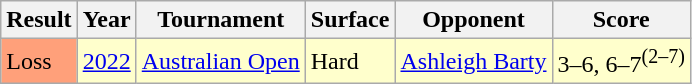<table class="sortable wikitable">
<tr>
<th>Result</th>
<th>Year</th>
<th>Tournament</th>
<th>Surface</th>
<th>Opponent</th>
<th class="unsortable">Score</th>
</tr>
<tr style="background:#ffc;">
<td style="background:#ffa07a;">Loss</td>
<td><a href='#'>2022</a></td>
<td><a href='#'>Australian Open</a></td>
<td>Hard</td>
<td> <a href='#'>Ashleigh Barty</a></td>
<td>3–6, 6–7<sup>(2–7)</sup></td>
</tr>
</table>
